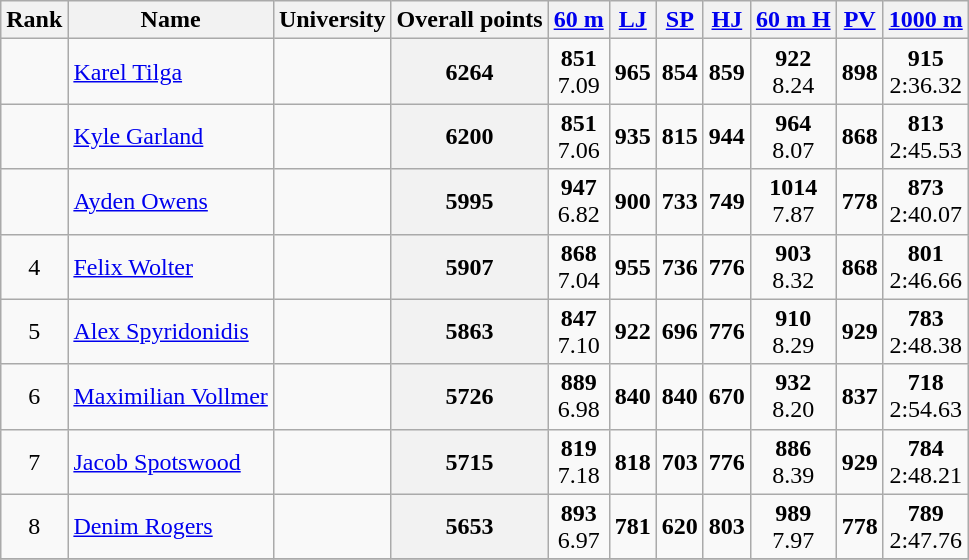<table class="wikitable sortable" style="text-align:center">
<tr>
<th>Rank</th>
<th>Name</th>
<th>University</th>
<th>Overall points</th>
<th><a href='#'>60&nbsp;m</a></th>
<th><a href='#'>LJ</a></th>
<th><a href='#'>SP</a></th>
<th><a href='#'>HJ</a></th>
<th><a href='#'>60 m H</a></th>
<th><a href='#'>PV</a></th>
<th><a href='#'>1000&nbsp;m</a></th>
</tr>
<tr>
<td></td>
<td align=left> <a href='#'>Karel Tilga</a></td>
<td></td>
<th>6264</th>
<td><strong>851</strong><br>7.09</td>
<td><strong>965</strong><br></td>
<td><strong>854</strong><br></td>
<td><strong>859</strong><br></td>
<td><strong>922</strong><br>8.24</td>
<td><strong>898</strong><br></td>
<td><strong>915</strong><br>2:36.32</td>
</tr>
<tr>
<td></td>
<td align=left> <a href='#'>Kyle Garland</a></td>
<td></td>
<th>6200</th>
<td><strong>851</strong><br>7.06</td>
<td><strong>935</strong><br></td>
<td><strong>815</strong><br></td>
<td><strong>944</strong><br></td>
<td><strong>964</strong><br>8.07</td>
<td><strong>868</strong><br></td>
<td><strong>813</strong><br>2:45.53</td>
</tr>
<tr>
<td></td>
<td align=left> <a href='#'>Ayden Owens</a></td>
<td></td>
<th>5995</th>
<td><strong>947</strong><br>6.82</td>
<td><strong>900</strong><br></td>
<td><strong>733</strong><br></td>
<td><strong>749</strong><br></td>
<td><strong>1014</strong><br>7.87</td>
<td><strong>778</strong><br></td>
<td><strong>873</strong><br>2:40.07</td>
</tr>
<tr>
<td>4</td>
<td align=left> <a href='#'>Felix Wolter</a></td>
<td></td>
<th>5907</th>
<td><strong>868</strong><br>7.04</td>
<td><strong>955</strong><br></td>
<td><strong>736</strong><br></td>
<td><strong>776</strong><br></td>
<td><strong>903</strong><br>8.32</td>
<td><strong>868</strong><br></td>
<td><strong>801</strong><br>2:46.66</td>
</tr>
<tr>
<td>5</td>
<td align=left> <a href='#'>Alex Spyridonidis</a></td>
<td></td>
<th>5863</th>
<td><strong>847</strong><br>7.10</td>
<td><strong>922</strong><br></td>
<td><strong>696</strong><br></td>
<td><strong>776</strong><br></td>
<td><strong>910</strong><br>8.29</td>
<td><strong>929</strong><br></td>
<td><strong>783</strong><br>2:48.38</td>
</tr>
<tr>
<td>6</td>
<td align=left> <a href='#'>Maximilian Vollmer</a></td>
<td></td>
<th>5726</th>
<td><strong>889</strong><br>6.98</td>
<td><strong>840</strong><br></td>
<td><strong>840</strong><br></td>
<td><strong>670</strong><br></td>
<td><strong>932</strong><br>8.20</td>
<td><strong>837</strong><br></td>
<td><strong>718</strong><br>2:54.63</td>
</tr>
<tr>
<td>7</td>
<td align=left> <a href='#'>Jacob Spotswood</a></td>
<td></td>
<th>5715</th>
<td><strong>819</strong><br>7.18</td>
<td><strong>818</strong><br></td>
<td><strong>703</strong><br></td>
<td><strong>776</strong><br></td>
<td><strong>886</strong><br>8.39</td>
<td><strong>929</strong><br></td>
<td><strong>784</strong><br>2:48.21</td>
</tr>
<tr>
<td>8</td>
<td align=left> <a href='#'>Denim Rogers</a></td>
<td></td>
<th>5653</th>
<td><strong>893</strong><br>6.97</td>
<td><strong>781</strong><br></td>
<td><strong>620</strong><br></td>
<td><strong>803</strong><br></td>
<td><strong>989</strong><br>7.97</td>
<td><strong>778</strong><br></td>
<td><strong>789</strong><br>2:47.76</td>
</tr>
<tr>
</tr>
</table>
